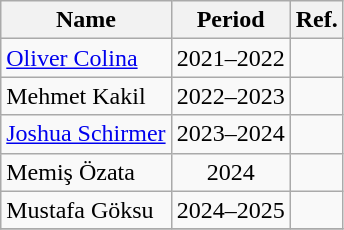<table class="wikitable">
<tr>
<th>Name</th>
<th>Period</th>
<th>Ref.</th>
</tr>
<tr>
<td> <a href='#'>Oliver Colina</a></td>
<td align="center">2021–2022</td>
<td></td>
</tr>
<tr>
<td> Mehmet Kakil</td>
<td align="center">2022–2023</td>
<td></td>
</tr>
<tr>
<td> <a href='#'>Joshua Schirmer</a></td>
<td align="center">2023–2024</td>
<td></td>
</tr>
<tr>
<td> Memiş Özata</td>
<td align="center">2024</td>
<td></td>
</tr>
<tr>
<td> Mustafa Göksu</td>
<td align="center">2024–2025</td>
<td></td>
</tr>
<tr>
</tr>
</table>
